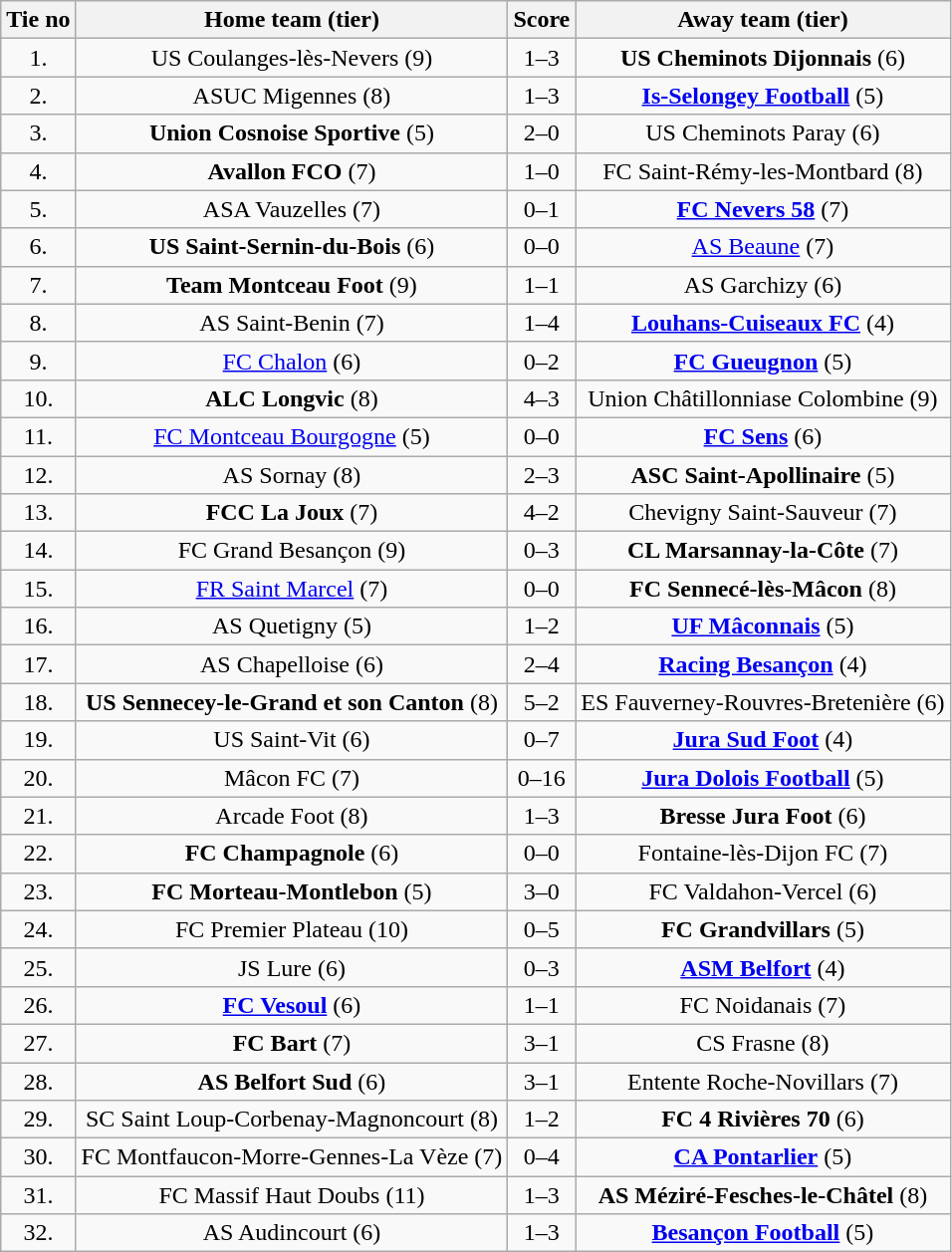<table class="wikitable" style="text-align: center">
<tr>
<th>Tie no</th>
<th>Home team (tier)</th>
<th>Score</th>
<th>Away team (tier)</th>
</tr>
<tr>
<td>1.</td>
<td>US Coulanges-lès-Nevers (9)</td>
<td>1–3</td>
<td><strong>US Cheminots Dijonnais</strong> (6)</td>
</tr>
<tr>
<td>2.</td>
<td>ASUC Migennes (8)</td>
<td>1–3</td>
<td><strong><a href='#'>Is-Selongey Football</a></strong> (5)</td>
</tr>
<tr>
<td>3.</td>
<td><strong>Union Cosnoise Sportive</strong> (5)</td>
<td>2–0</td>
<td>US Cheminots Paray (6)</td>
</tr>
<tr>
<td>4.</td>
<td><strong>Avallon FCO</strong> (7)</td>
<td>1–0</td>
<td>FC Saint-Rémy-les-Montbard (8)</td>
</tr>
<tr>
<td>5.</td>
<td>ASA Vauzelles (7)</td>
<td>0–1</td>
<td><strong><a href='#'>FC Nevers 58</a></strong> (7)</td>
</tr>
<tr>
<td>6.</td>
<td><strong>US Saint-Sernin-du-Bois</strong> (6)</td>
<td>0–0 </td>
<td><a href='#'>AS Beaune</a> (7)</td>
</tr>
<tr>
<td>7.</td>
<td><strong>Team Montceau Foot</strong> (9)</td>
<td>1–1 </td>
<td>AS Garchizy (6)</td>
</tr>
<tr>
<td>8.</td>
<td>AS Saint-Benin (7)</td>
<td>1–4</td>
<td><strong><a href='#'>Louhans-Cuiseaux FC</a></strong> (4)</td>
</tr>
<tr>
<td>9.</td>
<td><a href='#'>FC Chalon</a> (6)</td>
<td>0–2</td>
<td><strong><a href='#'>FC Gueugnon</a></strong> (5)</td>
</tr>
<tr>
<td>10.</td>
<td><strong>ALC Longvic</strong> (8)</td>
<td>4–3</td>
<td>Union Châtillonniase Colombine (9)</td>
</tr>
<tr>
<td>11.</td>
<td><a href='#'>FC Montceau Bourgogne</a> (5)</td>
<td>0–0 </td>
<td><strong><a href='#'>FC Sens</a></strong> (6)</td>
</tr>
<tr>
<td>12.</td>
<td>AS Sornay (8)</td>
<td>2–3</td>
<td><strong>ASC Saint-Apollinaire</strong> (5)</td>
</tr>
<tr>
<td>13.</td>
<td><strong>FCC La Joux</strong> (7)</td>
<td>4–2</td>
<td>Chevigny Saint-Sauveur (7)</td>
</tr>
<tr>
<td>14.</td>
<td>FC Grand Besançon (9)</td>
<td>0–3</td>
<td><strong>CL Marsannay-la-Côte</strong> (7)</td>
</tr>
<tr>
<td>15.</td>
<td><a href='#'>FR Saint Marcel</a> (7)</td>
<td>0–0 </td>
<td><strong>FC Sennecé-lès-Mâcon</strong> (8)</td>
</tr>
<tr>
<td>16.</td>
<td>AS Quetigny (5)</td>
<td>1–2</td>
<td><strong><a href='#'>UF Mâconnais</a></strong> (5)</td>
</tr>
<tr>
<td>17.</td>
<td>AS Chapelloise (6)</td>
<td>2–4</td>
<td><strong><a href='#'>Racing Besançon</a></strong> (4)</td>
</tr>
<tr>
<td>18.</td>
<td><strong>US Sennecey-le-Grand et son Canton</strong> (8)</td>
<td>5–2</td>
<td>ES Fauverney-Rouvres-Bretenière (6)</td>
</tr>
<tr>
<td>19.</td>
<td>US Saint-Vit (6)</td>
<td>0–7</td>
<td><strong><a href='#'>Jura Sud Foot</a></strong> (4)</td>
</tr>
<tr>
<td>20.</td>
<td>Mâcon FC (7)</td>
<td>0–16</td>
<td><strong><a href='#'>Jura Dolois Football</a></strong> (5)</td>
</tr>
<tr>
<td>21.</td>
<td>Arcade Foot (8)</td>
<td>1–3</td>
<td><strong>Bresse Jura Foot</strong> (6)</td>
</tr>
<tr>
<td>22.</td>
<td><strong>FC Champagnole</strong> (6)</td>
<td>0–0 </td>
<td>Fontaine-lès-Dijon FC (7)</td>
</tr>
<tr>
<td>23.</td>
<td><strong>FC Morteau-Montlebon</strong> (5)</td>
<td>3–0</td>
<td>FC Valdahon-Vercel (6)</td>
</tr>
<tr>
<td>24.</td>
<td>FC Premier Plateau (10)</td>
<td>0–5</td>
<td><strong>FC Grandvillars</strong> (5)</td>
</tr>
<tr>
<td>25.</td>
<td>JS Lure (6)</td>
<td>0–3</td>
<td><strong><a href='#'>ASM Belfort</a></strong> (4)</td>
</tr>
<tr>
<td>26.</td>
<td><strong><a href='#'>FC Vesoul</a></strong> (6)</td>
<td>1–1 </td>
<td>FC Noidanais (7)</td>
</tr>
<tr>
<td>27.</td>
<td><strong>FC Bart</strong> (7)</td>
<td>3–1</td>
<td>CS Frasne (8)</td>
</tr>
<tr>
<td>28.</td>
<td><strong>AS Belfort Sud</strong> (6)</td>
<td>3–1</td>
<td>Entente Roche-Novillars (7)</td>
</tr>
<tr>
<td>29.</td>
<td>SC Saint Loup-Corbenay-Magnoncourt (8)</td>
<td>1–2</td>
<td><strong>FC 4 Rivières 70</strong> (6)</td>
</tr>
<tr>
<td>30.</td>
<td>FC Montfaucon-Morre-Gennes-La Vèze (7)</td>
<td>0–4</td>
<td><strong><a href='#'>CA Pontarlier</a></strong> (5)</td>
</tr>
<tr>
<td>31.</td>
<td>FC Massif Haut Doubs (11)</td>
<td>1–3</td>
<td><strong>AS Méziré-Fesches-le-Châtel</strong> (8)</td>
</tr>
<tr>
<td>32.</td>
<td>AS Audincourt (6)</td>
<td>1–3</td>
<td><strong><a href='#'>Besançon Football</a></strong> (5)</td>
</tr>
</table>
